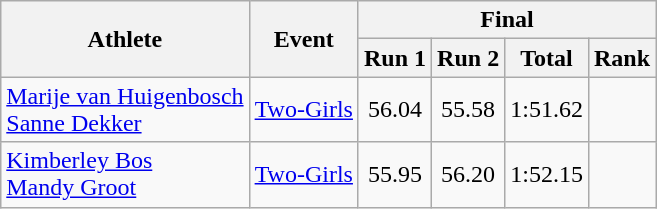<table class="wikitable">
<tr>
<th rowspan="2">Athlete</th>
<th rowspan="2">Event</th>
<th colspan="4">Final</th>
</tr>
<tr>
<th>Run 1</th>
<th>Run 2</th>
<th>Total</th>
<th>Rank</th>
</tr>
<tr>
<td><a href='#'>Marije van Huigenbosch</a><br><a href='#'>Sanne Dekker</a></td>
<td><a href='#'>Two-Girls</a></td>
<td align="center">56.04</td>
<td align="center">55.58</td>
<td align="center">1:51.62</td>
<td align="center"></td>
</tr>
<tr>
<td><a href='#'>Kimberley Bos</a><br><a href='#'>Mandy Groot</a></td>
<td><a href='#'>Two-Girls</a></td>
<td align="center">55.95</td>
<td align="center">56.20</td>
<td align="center">1:52.15</td>
<td align="center"></td>
</tr>
</table>
